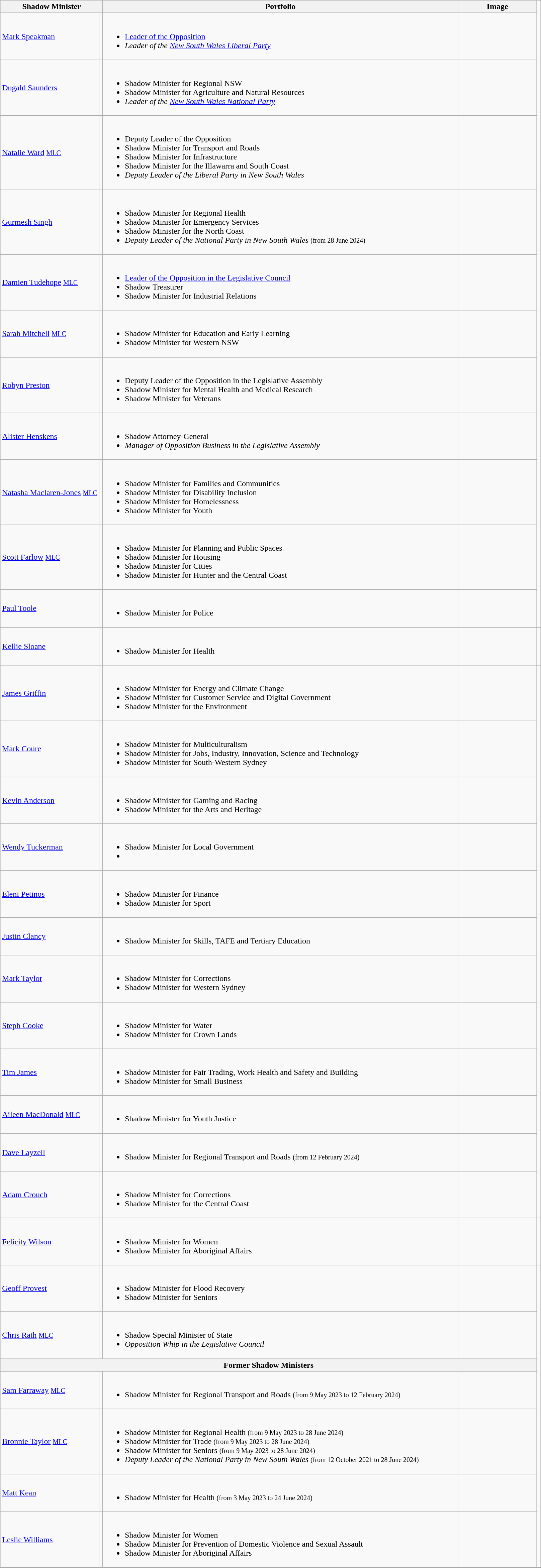<table class="wikitable">
<tr>
<th width=80 colspan="2">Shadow Minister</th>
<th width=700>Portfolio</th>
<th width=150>Image</th>
</tr>
<tr>
<td><a href='#'>Mark Speakman</a> </td>
<td></td>
<td><br><ul><li><a href='#'>Leader of the Opposition</a></li><li><em>Leader of the <a href='#'>New South Wales Liberal Party</a></em></li></ul></td>
<td></td>
</tr>
<tr>
<td><a href='#'>Dugald Saunders</a> </td>
<td></td>
<td><br><ul><li>Shadow Minister for Regional NSW</li><li>Shadow Minister for Agriculture and Natural Resources</li><li><em>Leader of the <a href='#'>New South Wales National Party</a></em></li></ul></td>
<td></td>
</tr>
<tr>
<td><a href='#'>Natalie Ward</a> <small><a href='#'>MLC</a></small></td>
<td></td>
<td><br><ul><li>Deputy Leader of the Opposition</li><li>Shadow Minister for Transport and Roads</li><li>Shadow Minister for Infrastructure</li><li>Shadow Minister for the Illawarra and South Coast</li><li><em>Deputy Leader of the Liberal Party in New South Wales</em></li></ul></td>
<td></td>
</tr>
<tr>
<td><a href='#'>Gurmesh Singh</a> </td>
<td></td>
<td><br><ul><li>Shadow Minister for Regional Health</li><li>Shadow Minister for Emergency Services</li><li>Shadow Minister for the North Coast</li><li><em>Deputy Leader of the National Party in New South Wales</em> <small>(from 28 June 2024)</small></li></ul></td>
<td></td>
</tr>
<tr>
<td><a href='#'>Damien Tudehope</a> <small><a href='#'>MLC</a></small></td>
<td></td>
<td><br><ul><li><a href='#'>Leader of the Opposition in the Legislative Council</a></li><li>Shadow Treasurer</li><li>Shadow Minister for Industrial Relations</li></ul></td>
<td></td>
</tr>
<tr>
<td><a href='#'>Sarah Mitchell</a> <small><a href='#'>MLC</a></small></td>
<td></td>
<td><br><ul><li>Shadow Minister for Education and Early Learning</li><li>Shadow Minister for Western NSW</li></ul></td>
<td></td>
</tr>
<tr>
<td><a href='#'>Robyn Preston</a> </td>
<td></td>
<td><br><ul><li>Deputy Leader of the Opposition in the Legislative Assembly</li><li>Shadow Minister for Mental Health and Medical Research</li><li>Shadow Minister for Veterans</li></ul></td>
<td></td>
</tr>
<tr>
<td><a href='#'>Alister Henskens</a> </td>
<td></td>
<td><br><ul><li>Shadow Attorney-General</li><li><em>Manager of Opposition Business in the Legislative Assembly</em></li></ul></td>
<td></td>
</tr>
<tr>
<td><a href='#'>Natasha Maclaren-Jones</a> <small><a href='#'>MLC</a></small></td>
<td></td>
<td><br><ul><li>Shadow Minister for Families and Communities</li><li>Shadow Minister for Disability Inclusion</li><li>Shadow Minister for Homelessness</li><li>Shadow Minister for Youth</li></ul></td>
<td></td>
</tr>
<tr>
<td><a href='#'>Scott Farlow</a> <small><a href='#'>MLC</a></small></td>
<td></td>
<td><br><ul><li>Shadow Minister for Planning and Public Spaces</li><li>Shadow Minister for Housing</li><li>Shadow Minister for Cities</li><li>Shadow Minister for Hunter and the Central Coast</li></ul></td>
<td></td>
</tr>
<tr>
<td><a href='#'>Paul Toole</a> </td>
<td></td>
<td><br><ul><li>Shadow Minister for Police</li></ul></td>
<td></td>
</tr>
<tr>
<td><a href='#'>Kellie Sloane</a> </td>
<td></td>
<td><br><ul><li>Shadow Minister for Health</li></ul></td>
<td></td>
<td></td>
</tr>
<tr>
<td><a href='#'>James Griffin</a> </td>
<td></td>
<td><br><ul><li>Shadow Minister for Energy and Climate Change</li><li>Shadow Minister for Customer Service and Digital Government</li><li>Shadow Minister for the Environment</li></ul></td>
<td></td>
</tr>
<tr>
<td><a href='#'>Mark Coure</a> </td>
<td></td>
<td><br><ul><li>Shadow Minister for Multiculturalism</li><li>Shadow Minister for Jobs, Industry, Innovation, Science and Technology</li><li>Shadow Minister for South-Western Sydney</li></ul></td>
<td></td>
</tr>
<tr>
<td><a href='#'>Kevin Anderson</a> </td>
<td></td>
<td><br><ul><li>Shadow Minister for Gaming and Racing</li><li>Shadow Minister for the Arts and Heritage</li></ul></td>
<td></td>
</tr>
<tr>
<td><a href='#'>Wendy Tuckerman</a> </td>
<td></td>
<td><br><ul><li>Shadow Minister for Local Government</li><li></li></ul></td>
<td></td>
</tr>
<tr>
<td><a href='#'>Eleni Petinos</a> </td>
<td></td>
<td><br><ul><li>Shadow Minister for Finance</li><li>Shadow Minister for Sport</li></ul></td>
<td></td>
</tr>
<tr>
<td><a href='#'>Justin Clancy</a> </td>
<td></td>
<td><br><ul><li>Shadow Minister for Skills, TAFE and Tertiary Education</li></ul></td>
<td></td>
</tr>
<tr>
<td><a href='#'>Mark Taylor</a> </td>
<td></td>
<td><br><ul><li>Shadow Minister for Corrections</li><li>Shadow Minister for Western Sydney</li></ul></td>
<td></td>
</tr>
<tr>
<td><a href='#'>Steph Cooke</a> </td>
<td></td>
<td><br><ul><li>Shadow Minister for Water</li><li>Shadow Minister for Crown Lands</li></ul></td>
<td></td>
</tr>
<tr>
<td><a href='#'>Tim James</a> </td>
<td></td>
<td><br><ul><li>Shadow Minister for Fair Trading, Work Health and Safety and Building</li><li>Shadow Minister for Small Business</li></ul></td>
<td></td>
</tr>
<tr>
<td><a href='#'>Aileen MacDonald</a> <small><a href='#'>MLC</a></small></td>
<td></td>
<td><br><ul><li>Shadow Minister for Youth Justice</li></ul></td>
<td></td>
</tr>
<tr>
<td><a href='#'>Dave Layzell</a> </td>
<td></td>
<td><br><ul><li>Shadow Minister for Regional Transport and Roads <small>(from	12 February 2024)</small></li></ul></td>
<td></td>
</tr>
<tr>
<td><a href='#'>Adam Crouch</a> </td>
<td></td>
<td><br><ul><li>Shadow Minister for Corrections</li><li>Shadow Minister for the Central Coast</li></ul></td>
<td></td>
</tr>
<tr>
<td><a href='#'>Felicity Wilson</a> </td>
<td></td>
<td><br><ul><li>Shadow Minister for Women</li><li>Shadow Minister for Aboriginal Affairs</li></ul></td>
<td></td>
<td></td>
</tr>
<tr>
<td><a href='#'>Geoff Provest</a> </td>
<td></td>
<td><br><ul><li>Shadow Minister for Flood Recovery</li><li>Shadow Minister for Seniors</li></ul></td>
<td></td>
</tr>
<tr>
<td><a href='#'>Chris Rath</a> <small><a href='#'>MLC</a></small></td>
<td></td>
<td><br><ul><li>Shadow Special Minister of State</li><li><em>Opposition Whip in the Legislative Council</em></li></ul></td>
<td></td>
</tr>
<tr>
<th colspan="4">Former Shadow Ministers</th>
</tr>
<tr>
<td><a href='#'>Sam Farraway</a> <small><a href='#'>MLC</a></small></td>
<td></td>
<td><br><ul><li>Shadow Minister for Regional Transport and Roads <small>(from	9 May 2023 to 12 February 2024)</small></li></ul></td>
<td></td>
</tr>
<tr>
<td><a href='#'>Bronnie Taylor</a> <small><a href='#'>MLC</a></small></td>
<td></td>
<td><br><ul><li>Shadow Minister for Regional Health <small>(from 9 May 2023 to 28 June 2024)</small></li><li>Shadow Minister for Trade <small>(from 9 May 2023 to 28 June 2024)</small></li><li>Shadow Minister for Seniors <small>(from 9 May 2023 to 28 June 2024)</small></li><li><em>Deputy Leader of the National Party in New South Wales</em> <small>(from 12 October 2021 to 28 June 2024)</small></li></ul></td>
<td></td>
</tr>
<tr>
<td><a href='#'>Matt Kean</a> </td>
<td></td>
<td><br><ul><li>Shadow Minister for Health <small>(from 3 May 2023 to 24 June 2024)</small></li></ul></td>
<td></td>
</tr>
<tr>
<td><a href='#'>Leslie Williams</a> </td>
<td></td>
<td><br><ul><li>Shadow Minister for Women</li><li>Shadow Minister for Prevention of Domestic Violence and Sexual Assault</li><li>Shadow Minister for Aboriginal Affairs</li></ul></td>
<td></td>
</tr>
<tr>
</tr>
</table>
